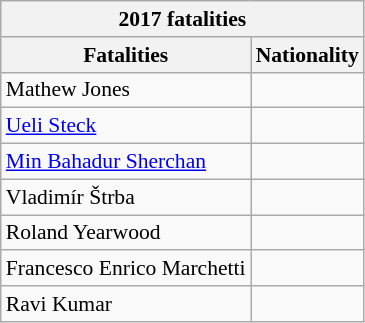<table class="wikitable collapsible sortable floatright" style="font-size: 90%; ">
<tr>
<th style="text-align:center;" colspan="2">2017 fatalities</th>
</tr>
<tr>
<th>Fatalities</th>
<th>Nationality</th>
</tr>
<tr>
<td>Mathew Jones</td>
<td></td>
</tr>
<tr>
<td><a href='#'>Ueli Steck</a></td>
<td></td>
</tr>
<tr>
<td><a href='#'>Min Bahadur Sherchan</a></td>
<td></td>
</tr>
<tr>
<td>Vladimír Štrba</td>
<td></td>
</tr>
<tr>
<td>Roland Yearwood</td>
<td></td>
</tr>
<tr>
<td>Francesco Enrico Marchetti</td>
<td></td>
</tr>
<tr>
<td>Ravi Kumar</td>
<td></td>
</tr>
</table>
